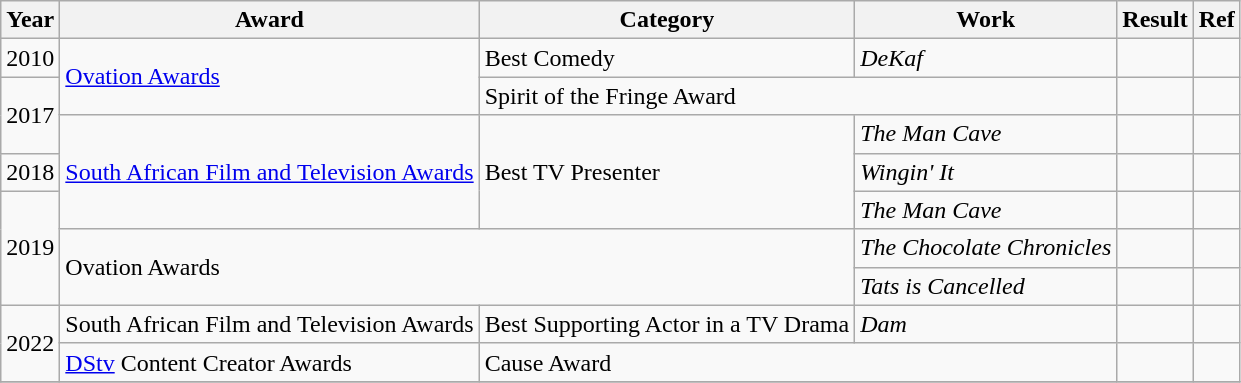<table class="wikitable plainrowheaders">
<tr>
<th>Year</th>
<th>Award</th>
<th>Category</th>
<th>Work</th>
<th>Result</th>
<th>Ref</th>
</tr>
<tr>
<td>2010</td>
<td rowspan="2"><a href='#'>Ovation Awards</a></td>
<td>Best Comedy</td>
<td><em>DeKaf</em></td>
<td></td>
<td></td>
</tr>
<tr>
<td rowspan="2">2017</td>
<td colspan="2">Spirit of the Fringe Award</td>
<td></td>
<td></td>
</tr>
<tr>
<td rowspan="3"><a href='#'>South African Film and Television Awards</a></td>
<td rowspan="3">Best TV Presenter</td>
<td><em>The Man Cave</em></td>
<td></td>
<td></td>
</tr>
<tr>
<td>2018</td>
<td><em>Wingin' It</em></td>
<td></td>
<td></td>
</tr>
<tr>
<td rowspan="3">2019</td>
<td><em>The Man Cave</em></td>
<td></td>
<td></td>
</tr>
<tr>
<td rowspan="2" colspan="2">Ovation Awards</td>
<td><em>The Chocolate Chronicles</em></td>
<td></td>
<td></td>
</tr>
<tr>
<td><em>Tats is Cancelled</em></td>
<td></td>
<td></td>
</tr>
<tr>
<td rowspan="2">2022</td>
<td>South African Film and Television Awards</td>
<td>Best Supporting Actor in a TV Drama</td>
<td><em>Dam</em></td>
<td></td>
<td></td>
</tr>
<tr>
<td><a href='#'>DStv</a> Content Creator Awards</td>
<td colspan="2">Cause Award</td>
<td></td>
<td></td>
</tr>
<tr>
</tr>
</table>
